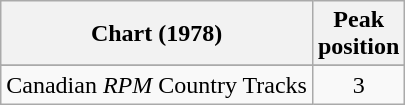<table class="wikitable sortable">
<tr>
<th align="left">Chart (1978)</th>
<th align="center">Peak<br>position</th>
</tr>
<tr>
</tr>
<tr>
<td align="left">Canadian <em>RPM</em> Country Tracks</td>
<td align="center">3</td>
</tr>
</table>
